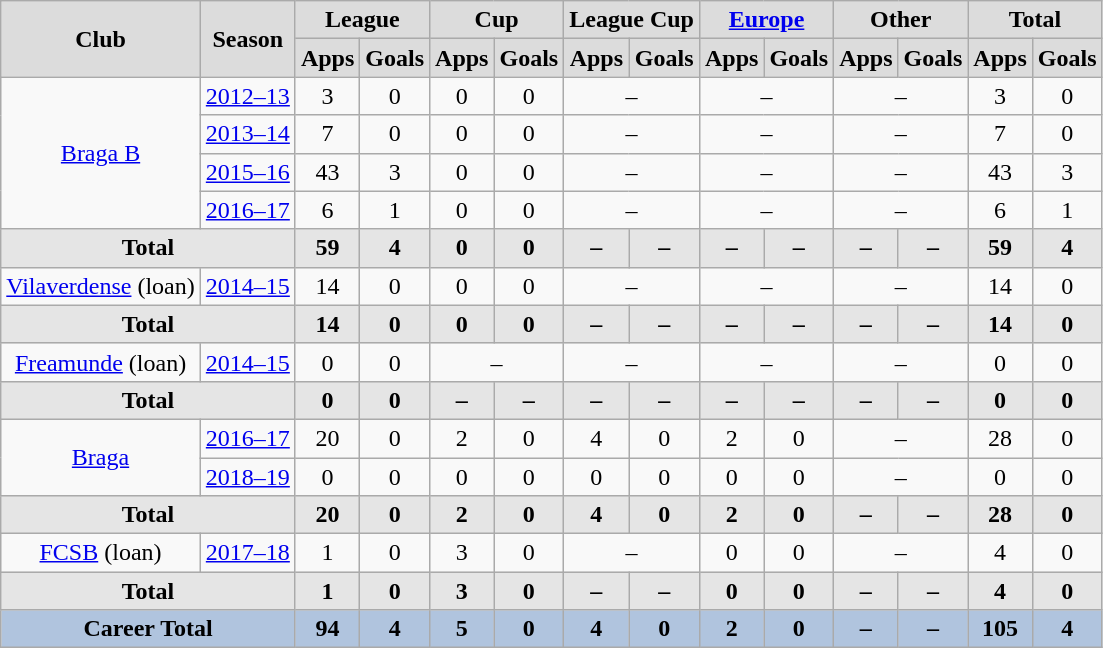<table class="wikitable" style="text-align: center;">
<tr>
<th style="background: #DCDCDC; text-align: center" rowspan="2"><strong>Club</strong></th>
<th style="background: #DCDCDC; text-align: center" rowspan="2"><strong>Season</strong></th>
<th style="background: #DCDCDC; text-align: center" colspan="2"><strong>League</strong></th>
<th style="background: #DCDCDC; text-align: center" colspan="2"><strong>Cup</strong></th>
<th style="background: #DCDCDC; text-align: center" colspan="2"><strong>League Cup</strong></th>
<th style="background: #DCDCDC; text-align: center" colspan="2"><a href='#'>Europe</a></th>
<th style="background: #DCDCDC; text-align: center" colspan="2"><strong>Other</strong></th>
<th style="background: #DCDCDC; text-align: center" colspan="3"><strong>Total</strong></th>
</tr>
<tr>
<th style="background:#dcdcdc; text-align:center;">Apps</th>
<th style="background:#dcdcdc; text-align:center;">Goals</th>
<th style="background:#dcdcdc; text-align:center;">Apps</th>
<th style="background:#dcdcdc; text-align:center;">Goals</th>
<th style="background:#dcdcdc; text-align:center;">Apps</th>
<th style="background:#dcdcdc; text-align:center;">Goals</th>
<th style="background:#dcdcdc; text-align:center;">Apps</th>
<th style="background:#dcdcdc; text-align:center;">Goals</th>
<th style="background:#dcdcdc; text-align:center;">Apps</th>
<th style="background:#dcdcdc; text-align:center;">Goals</th>
<th style="background:#dcdcdc; text-align:center;">Apps</th>
<th style="background:#dcdcdc; text-align:center;">Goals</th>
</tr>
<tr>
<td rowspan="4"><a href='#'>Braga B</a></td>
<td><a href='#'>2012–13</a></td>
<td>3</td>
<td>0</td>
<td>0</td>
<td>0</td>
<td rowspan=1 colspan="2">–</td>
<td rowspan=1 colspan="2">–</td>
<td rowspan=1 colspan="2">–</td>
<td>3</td>
<td>0</td>
</tr>
<tr>
<td><a href='#'>2013–14</a></td>
<td>7</td>
<td>0</td>
<td>0</td>
<td>0</td>
<td rowspan=1 colspan="2">–</td>
<td rowspan=1 colspan="2">–</td>
<td rowspan=1 colspan="2">–</td>
<td>7</td>
<td>0</td>
</tr>
<tr>
<td><a href='#'>2015–16</a></td>
<td>43</td>
<td>3</td>
<td>0</td>
<td>0</td>
<td rowspan=1 colspan="2">–</td>
<td rowspan=1 colspan="2">–</td>
<td rowspan=1 colspan="2">–</td>
<td>43</td>
<td>3</td>
</tr>
<tr>
<td><a href='#'>2016–17</a></td>
<td>6</td>
<td>1</td>
<td>0</td>
<td>0</td>
<td rowspan=1 colspan="2">–</td>
<td rowspan=1 colspan="2">–</td>
<td rowspan=1 colspan="2">–</td>
<td>6</td>
<td>1</td>
</tr>
<tr>
<th style="background: #E5E5E5; text-align: center" colspan="2">Total</th>
<th style="background:#e5e5e5; text-align:center;">59</th>
<th style="background:#e5e5e5; text-align:center;">4</th>
<th style="background:#e5e5e5; text-align:center;">0</th>
<th style="background:#e5e5e5; text-align:center;">0</th>
<th style="background:#e5e5e5; text-align:center;">–</th>
<th style="background:#e5e5e5; text-align:center;">–</th>
<th style="background:#e5e5e5; text-align:center;">–</th>
<th style="background:#e5e5e5; text-align:center;">–</th>
<th style="background:#e5e5e5; text-align:center;">–</th>
<th style="background:#e5e5e5; text-align:center;">–</th>
<th style="background:#e5e5e5; text-align:center;">59</th>
<th style="background:#e5e5e5; text-align:center;">4</th>
</tr>
<tr>
<td rowspan="1"><a href='#'>Vilaverdense</a> (loan)</td>
<td><a href='#'>2014–15</a></td>
<td>14</td>
<td>0</td>
<td>0</td>
<td>0</td>
<td rowspan=1 colspan="2">–</td>
<td rowspan=1 colspan="2">–</td>
<td rowspan=1 colspan="2">–</td>
<td>14</td>
<td>0</td>
</tr>
<tr>
<th style="background: #E5E5E5; text-align: center" colspan="2">Total</th>
<th style="background:#e5e5e5; text-align:center;">14</th>
<th style="background:#e5e5e5; text-align:center;">0</th>
<th style="background:#e5e5e5; text-align:center;">0</th>
<th style="background:#e5e5e5; text-align:center;">0</th>
<th style="background:#e5e5e5; text-align:center;">–</th>
<th style="background:#e5e5e5; text-align:center;">–</th>
<th style="background:#e5e5e5; text-align:center;">–</th>
<th style="background:#e5e5e5; text-align:center;">–</th>
<th style="background:#e5e5e5; text-align:center;">–</th>
<th style="background:#e5e5e5; text-align:center;">–</th>
<th style="background:#e5e5e5; text-align:center;">14</th>
<th style="background:#e5e5e5; text-align:center;">0</th>
</tr>
<tr>
<td rowspan="1"><a href='#'>Freamunde</a> (loan)</td>
<td><a href='#'>2014–15</a></td>
<td>0</td>
<td>0</td>
<td rowspan=1 colspan="2">–</td>
<td rowspan=1 colspan="2">–</td>
<td rowspan=1 colspan="2">–</td>
<td rowspan=1 colspan="2">–</td>
<td>0</td>
<td>0</td>
</tr>
<tr>
<th style="background: #E5E5E5; text-align: center" colspan="2">Total</th>
<th style="background:#e5e5e5; text-align:center;">0</th>
<th style="background:#e5e5e5; text-align:center;">0</th>
<th style="background:#e5e5e5; text-align:center;">–</th>
<th style="background:#e5e5e5; text-align:center;">–</th>
<th style="background:#e5e5e5; text-align:center;">–</th>
<th style="background:#e5e5e5; text-align:center;">–</th>
<th style="background:#e5e5e5; text-align:center;">–</th>
<th style="background:#e5e5e5; text-align:center;">–</th>
<th style="background:#e5e5e5; text-align:center;">–</th>
<th style="background:#e5e5e5; text-align:center;">–</th>
<th style="background:#e5e5e5; text-align:center;">0</th>
<th style="background:#e5e5e5; text-align:center;">0</th>
</tr>
<tr>
<td rowspan="2"><a href='#'>Braga</a></td>
<td><a href='#'>2016–17</a></td>
<td>20</td>
<td>0</td>
<td>2</td>
<td>0</td>
<td>4</td>
<td>0</td>
<td>2</td>
<td>0</td>
<td rowspan=1 colspan="2">–</td>
<td>28</td>
<td>0</td>
</tr>
<tr>
<td><a href='#'>2018–19</a></td>
<td>0</td>
<td>0</td>
<td>0</td>
<td>0</td>
<td>0</td>
<td>0</td>
<td>0</td>
<td>0</td>
<td rowspan=1 colspan="2">–</td>
<td>0</td>
<td>0</td>
</tr>
<tr>
<th style="background: #E5E5E5; text-align: center" colspan="2">Total</th>
<th style="background:#e5e5e5; text-align:center;">20</th>
<th style="background:#e5e5e5; text-align:center;">0</th>
<th style="background:#e5e5e5; text-align:center;">2</th>
<th style="background:#e5e5e5; text-align:center;">0</th>
<th style="background:#e5e5e5; text-align:center;">4</th>
<th style="background:#e5e5e5; text-align:center;">0</th>
<th style="background:#e5e5e5; text-align:center;">2</th>
<th style="background:#e5e5e5; text-align:center;">0</th>
<th style="background:#e5e5e5; text-align:center;">–</th>
<th style="background:#e5e5e5; text-align:center;">–</th>
<th style="background:#e5e5e5; text-align:center;">28</th>
<th style="background:#e5e5e5; text-align:center;">0</th>
</tr>
<tr>
<td rowspan="1"><a href='#'>FCSB</a> (loan)</td>
<td><a href='#'>2017–18</a></td>
<td>1</td>
<td>0</td>
<td>3</td>
<td>0</td>
<td rowspan=1 colspan="2">–</td>
<td>0</td>
<td>0</td>
<td rowspan=1 colspan="2">–</td>
<td>4</td>
<td>0</td>
</tr>
<tr>
<th style="background: #E5E5E5; text-align: center" colspan="2">Total</th>
<th style="background:#e5e5e5; text-align:center;">1</th>
<th style="background:#e5e5e5; text-align:center;">0</th>
<th style="background:#e5e5e5; text-align:center;">3</th>
<th style="background:#e5e5e5; text-align:center;">0</th>
<th style="background:#e5e5e5; text-align:center;">–</th>
<th style="background:#e5e5e5; text-align:center;">–</th>
<th style="background:#e5e5e5; text-align:center;">0</th>
<th style="background:#e5e5e5; text-align:center;">0</th>
<th style="background:#e5e5e5; text-align:center;">–</th>
<th style="background:#e5e5e5; text-align:center;">–</th>
<th style="background:#e5e5e5; text-align:center;">4</th>
<th style="background:#e5e5e5; text-align:center;">0</th>
</tr>
<tr>
<th style="background: #b0c4de; text-align: center" colspan="2"><strong>Career Total</strong></th>
<th style="background:#b0c4de; text-align:center;">94</th>
<th style="background:#b0c4de; text-align:center;">4</th>
<th style="background:#b0c4de; text-align:center;">5</th>
<th style="background:#b0c4de; text-align:center;">0</th>
<th style="background:#b0c4de; text-align:center;">4</th>
<th style="background:#b0c4de; text-align:center;">0</th>
<th style="background:#b0c4de; text-align:center;">2</th>
<th style="background:#b0c4de; text-align:center;">0</th>
<th style="background:#b0c4de; text-align:center;">–</th>
<th style="background:#b0c4de; text-align:center;">–</th>
<th style="background:#b0c4de; text-align:center;">105</th>
<th style="background:#b0c4de; text-align:center;">4</th>
</tr>
</table>
